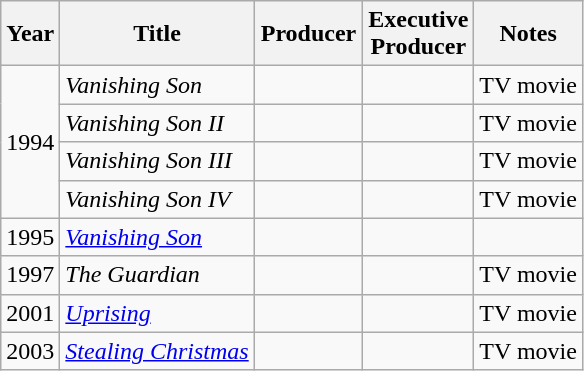<table class="wikitable plainrowheaders">
<tr>
<th>Year</th>
<th>Title</th>
<th width=65>Producer</th>
<th width=65>Executive<br>Producer</th>
<th>Notes</th>
</tr>
<tr>
<td rowspan=4>1994</td>
<td><em>Vanishing Son</em></td>
<td></td>
<td></td>
<td>TV movie</td>
</tr>
<tr>
<td><em>Vanishing Son II</em></td>
<td></td>
<td></td>
<td>TV movie</td>
</tr>
<tr>
<td><em>Vanishing Son III</em></td>
<td></td>
<td></td>
<td>TV movie</td>
</tr>
<tr>
<td><em>Vanishing Son IV</em></td>
<td></td>
<td></td>
<td>TV movie</td>
</tr>
<tr>
<td>1995</td>
<td><em><a href='#'>Vanishing Son</a></em></td>
<td></td>
<td></td>
<td></td>
</tr>
<tr>
<td>1997</td>
<td><em>The Guardian</em></td>
<td></td>
<td></td>
<td>TV movie</td>
</tr>
<tr>
<td>2001</td>
<td><em><a href='#'>Uprising</a></em></td>
<td></td>
<td></td>
<td>TV movie</td>
</tr>
<tr>
<td>2003</td>
<td><em><a href='#'>Stealing Christmas</a></em></td>
<td></td>
<td></td>
<td>TV movie</td>
</tr>
</table>
